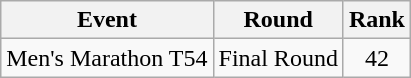<table class="wikitable" style="text-align:center;">
<tr>
<th>Event</th>
<th>Round</th>
<th>Rank</th>
</tr>
<tr>
<td>Men's Marathon T54</td>
<td>Final Round</td>
<td>42</td>
</tr>
</table>
